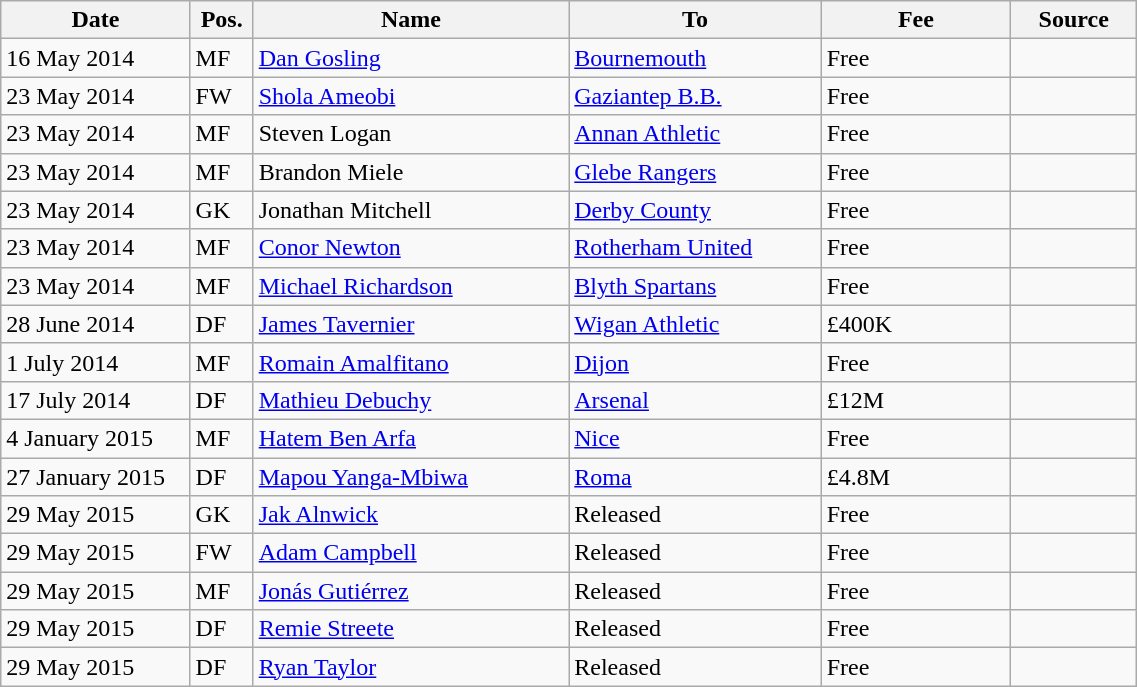<table class="wikitable" style="width:60%;">
<tr>
<th style="width:15%;">Date</th>
<th style="width:5%;">Pos.</th>
<th style="width:25%;">Name</th>
<th style="width:20%;">To</th>
<th style="width:15%;">Fee</th>
<th style="width:10%;">Source</th>
</tr>
<tr>
<td>16 May 2014</td>
<td>MF</td>
<td> <a href='#'>Dan Gosling</a></td>
<td> <a href='#'>Bournemouth</a></td>
<td>Free</td>
<td></td>
</tr>
<tr>
<td>23 May 2014</td>
<td>FW</td>
<td> <a href='#'>Shola Ameobi</a></td>
<td> <a href='#'>Gaziantep B.B.</a></td>
<td>Free</td>
<td></td>
</tr>
<tr>
<td>23 May 2014</td>
<td>MF</td>
<td> Steven Logan</td>
<td> <a href='#'>Annan Athletic</a></td>
<td>Free</td>
<td></td>
</tr>
<tr>
<td>23 May 2014</td>
<td>MF</td>
<td> Brandon Miele</td>
<td> <a href='#'>Glebe Rangers</a></td>
<td>Free</td>
<td></td>
</tr>
<tr>
<td>23 May 2014</td>
<td>GK</td>
<td> Jonathan Mitchell</td>
<td> <a href='#'>Derby County</a></td>
<td>Free</td>
<td></td>
</tr>
<tr>
<td>23 May 2014</td>
<td>MF</td>
<td> <a href='#'>Conor Newton</a></td>
<td> <a href='#'>Rotherham United</a></td>
<td>Free</td>
<td></td>
</tr>
<tr>
<td>23 May 2014</td>
<td>MF</td>
<td> <a href='#'>Michael Richardson</a></td>
<td> <a href='#'>Blyth Spartans</a></td>
<td>Free</td>
<td></td>
</tr>
<tr>
<td>28 June 2014</td>
<td>DF</td>
<td> <a href='#'>James Tavernier</a></td>
<td> <a href='#'>Wigan Athletic</a></td>
<td>£400K</td>
<td></td>
</tr>
<tr>
<td>1 July 2014</td>
<td>MF</td>
<td> <a href='#'>Romain Amalfitano</a></td>
<td> <a href='#'>Dijon</a></td>
<td>Free</td>
<td></td>
</tr>
<tr>
<td>17 July 2014</td>
<td>DF</td>
<td> <a href='#'>Mathieu Debuchy</a></td>
<td> <a href='#'>Arsenal</a></td>
<td>£12M</td>
<td></td>
</tr>
<tr>
<td>4 January 2015</td>
<td>MF</td>
<td> <a href='#'>Hatem Ben Arfa</a></td>
<td> <a href='#'>Nice</a></td>
<td>Free</td>
<td></td>
</tr>
<tr>
<td>27 January 2015</td>
<td>DF</td>
<td> <a href='#'>Mapou Yanga-Mbiwa</a></td>
<td> <a href='#'>Roma</a></td>
<td>£4.8M</td>
<td></td>
</tr>
<tr>
<td>29 May 2015</td>
<td>GK</td>
<td> <a href='#'>Jak Alnwick</a></td>
<td>Released</td>
<td>Free</td>
<td></td>
</tr>
<tr>
<td>29 May 2015</td>
<td>FW</td>
<td> <a href='#'>Adam Campbell</a></td>
<td>Released</td>
<td>Free</td>
<td></td>
</tr>
<tr>
<td>29 May 2015</td>
<td>MF</td>
<td> <a href='#'>Jonás Gutiérrez</a></td>
<td>Released</td>
<td>Free</td>
<td></td>
</tr>
<tr>
<td>29 May 2015</td>
<td>DF</td>
<td> <a href='#'>Remie Streete</a></td>
<td>Released</td>
<td>Free</td>
<td></td>
</tr>
<tr>
<td>29 May 2015</td>
<td>DF</td>
<td> <a href='#'>Ryan Taylor</a></td>
<td>Released</td>
<td>Free</td>
<td></td>
</tr>
</table>
